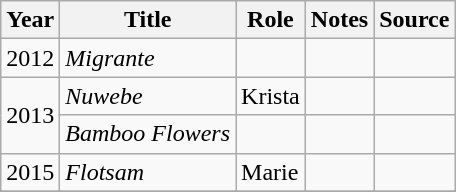<table class="wikitable sortable" >
<tr>
<th>Year</th>
<th>Title</th>
<th>Role</th>
<th class="unsortable">Notes </th>
<th class="unsortable">Source </th>
</tr>
<tr>
<td>2012</td>
<td><em>Migrante</em></td>
<td></td>
<td></td>
<td></td>
</tr>
<tr>
<td rowspan="2">2013</td>
<td><em>Nuwebe</em></td>
<td>Krista</td>
<td></td>
<td></td>
</tr>
<tr>
<td><em>Bamboo Flowers</em></td>
<td></td>
<td></td>
<td></td>
</tr>
<tr>
<td>2015</td>
<td><em>Flotsam</em></td>
<td>Marie</td>
<td></td>
<td></td>
</tr>
<tr>
</tr>
</table>
